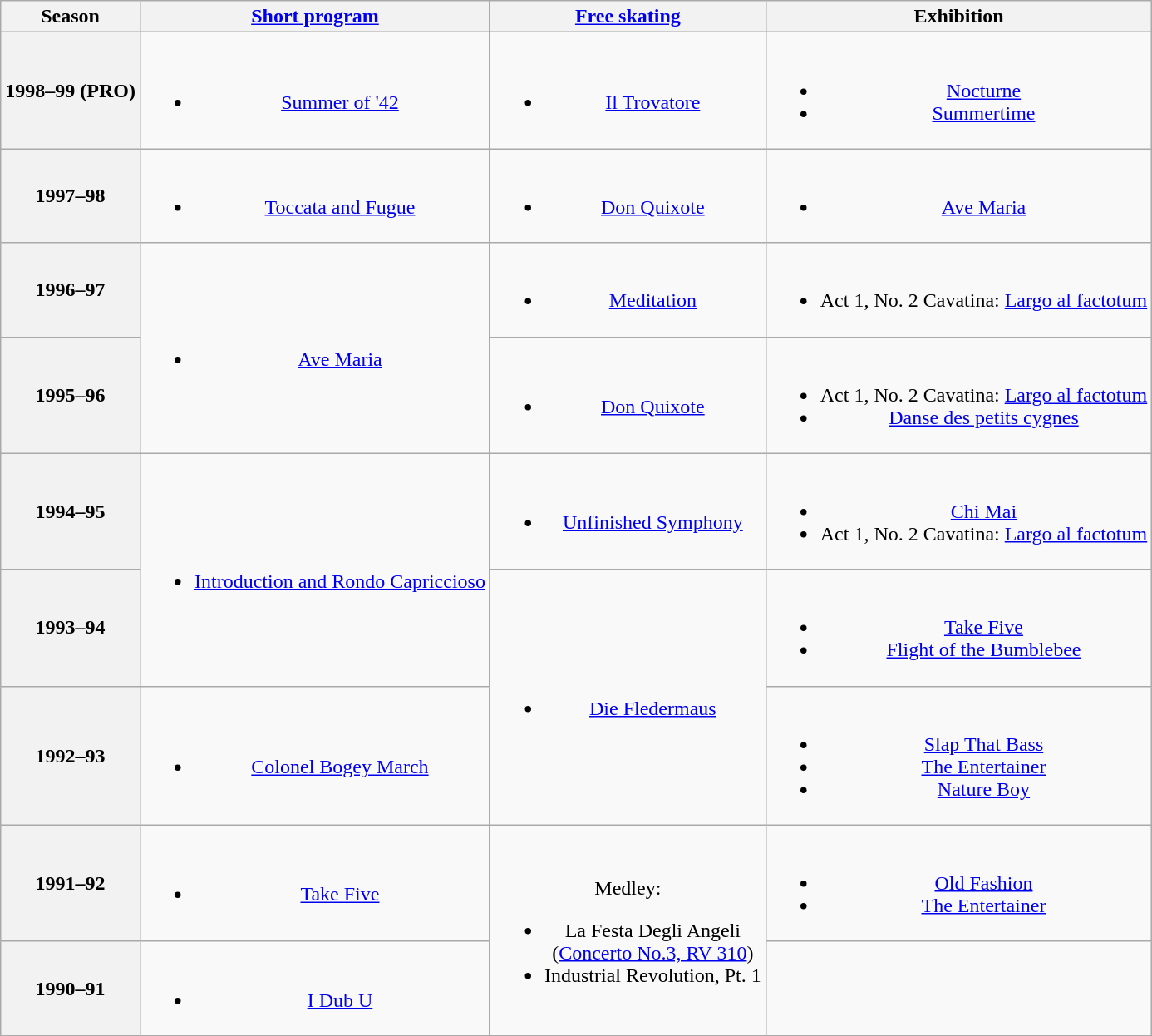<table class="wikitable" style="text-align:center">
<tr>
<th>Season</th>
<th><a href='#'>Short program</a></th>
<th><a href='#'>Free skating</a></th>
<th>Exhibition</th>
</tr>
<tr>
<th>1998–99 (PRO)</th>
<td><br><ul><li><a href='#'>Summer of '42</a><br></li></ul></td>
<td><br><ul><li><a href='#'>Il Trovatore</a><br></li></ul></td>
<td><br><ul><li><a href='#'>Nocturne</a><br></li><li><a href='#'>Summertime</a><br></li></ul></td>
</tr>
<tr>
<th>1997–98</th>
<td><br><ul><li><a href='#'>Toccata and Fugue</a><br></li></ul></td>
<td><br><ul><li><a href='#'>Don Quixote</a><br></li></ul></td>
<td><br><ul><li><a href='#'>Ave Maria</a><br></li></ul></td>
</tr>
<tr>
<th>1996–97</th>
<td rowspan=2><br><ul><li><a href='#'>Ave Maria</a><br></li></ul></td>
<td><br><ul><li><a href='#'>Meditation</a><br></li></ul></td>
<td><br><ul><li>Act 1, No. 2 Cavatina: <a href='#'>Largo al factotum</a><br></li></ul></td>
</tr>
<tr>
<th>1995–96</th>
<td><br><ul><li><a href='#'>Don Quixote</a><br></li></ul></td>
<td><br><ul><li>Act 1, No. 2 Cavatina: <a href='#'>Largo al factotum</a><br></li><li><a href='#'>Danse des petits cygnes</a><br></li></ul></td>
</tr>
<tr>
<th>1994–95</th>
<td rowspan=2><br><ul><li><a href='#'>Introduction and Rondo Capriccioso</a><br></li></ul></td>
<td><br><ul><li><a href='#'>Unfinished Symphony</a><br></li></ul></td>
<td><br><ul><li><a href='#'>Chi Mai</a><br></li><li>Act 1, No. 2 Cavatina: <a href='#'>Largo al factotum</a><br></li></ul></td>
</tr>
<tr>
<th>1993–94</th>
<td rowspan=2><br><ul><li><a href='#'>Die Fledermaus</a><br></li></ul></td>
<td><br><ul><li><a href='#'>Take Five</a><br></li><li><a href='#'>Flight of the Bumblebee</a><br></li></ul></td>
</tr>
<tr>
<th>1992–93</th>
<td><br><ul><li><a href='#'>Colonel Bogey March</a><br></li></ul></td>
<td><br><ul><li><a href='#'>Slap That Bass</a><br></li><li><a href='#'>The Entertainer</a><br></li><li><a href='#'>Nature Boy</a><br></li></ul></td>
</tr>
<tr>
<th>1991–92</th>
<td><br><ul><li><a href='#'>Take Five</a><br></li></ul></td>
<td rowspan=2><br>Medley:<br><ul><li>La Festa Degli Angeli<br>(<a href='#'>Concerto No.3, RV 310</a>)<br></li><li>Industrial Revolution, Pt. 1<br></li></ul></td>
<td><br><ul><li><a href='#'>Old Fashion</a><br></li><li><a href='#'>The Entertainer</a><br></li></ul></td>
</tr>
<tr>
<th>1990–91</th>
<td><br><ul><li><a href='#'>I Dub U</a><br></li></ul></td>
</tr>
</table>
